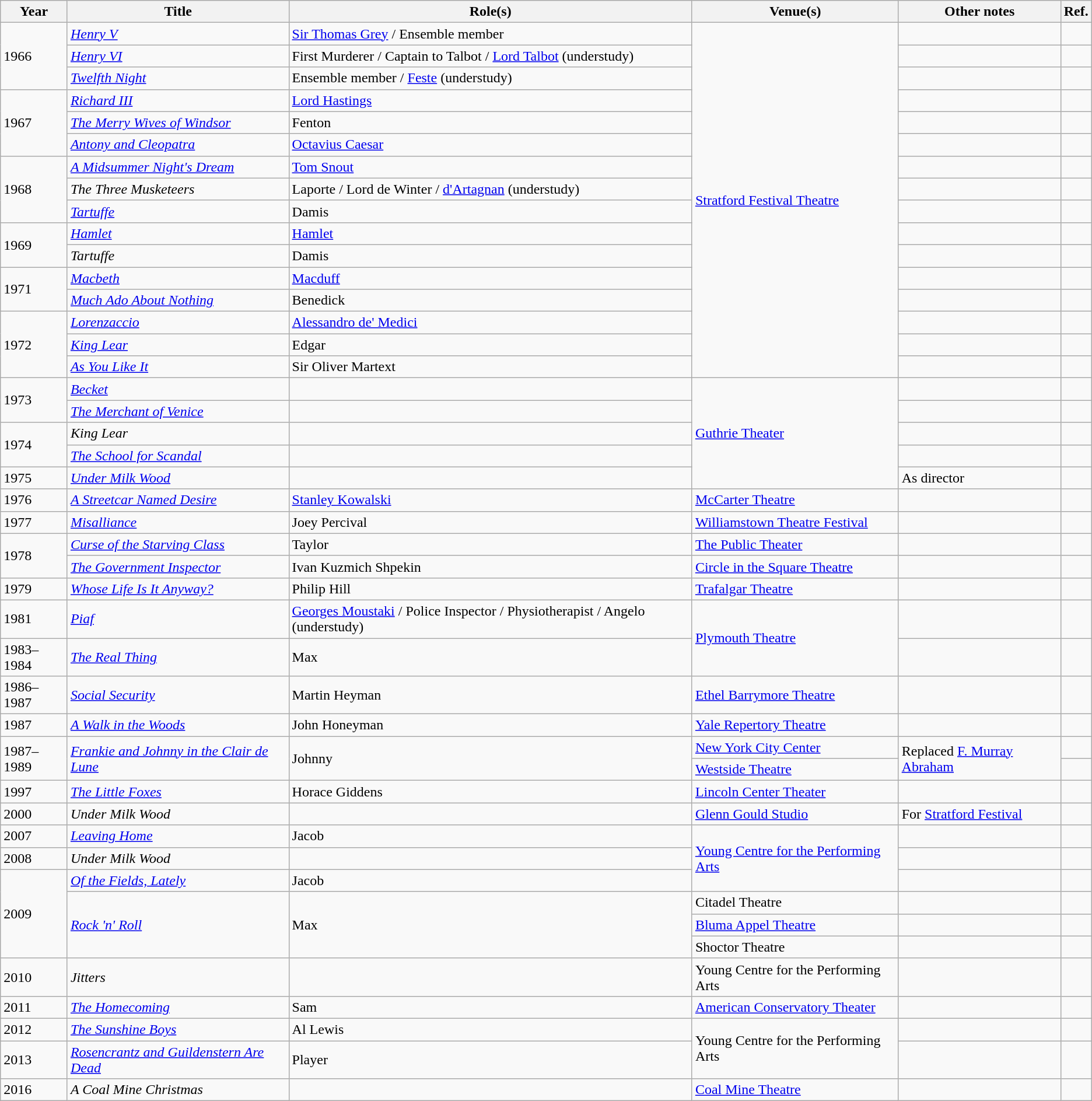<table class="wikitable sortable">
<tr>
<th>Year</th>
<th>Title</th>
<th>Role(s)</th>
<th>Venue(s)</th>
<th class="unsortable">Other notes</th>
<th>Ref.</th>
</tr>
<tr>
<td rowspan="3">1966</td>
<td data-sort-value="Overfamiliar Subordinate, The"><a href='#'><em>Henry V</em></a></td>
<td><a href='#'>Sir Thomas Grey</a> / Ensemble member</td>
<td rowspan="16"><a href='#'>Stratford Festival Theatre</a></td>
<td></td>
<td></td>
</tr>
<tr>
<td><a href='#'><em>Henry VI</em></a></td>
<td>First Murderer / Captain to Talbot / <a href='#'>Lord Talbot</a> (understudy)</td>
<td></td>
<td></td>
</tr>
<tr>
<td><em><a href='#'>Twelfth Night</a></em></td>
<td>Ensemble member / <a href='#'>Feste</a> (understudy)</td>
<td></td>
<td></td>
</tr>
<tr>
<td rowspan="3">1967</td>
<td><a href='#'><em>Richard III</em></a></td>
<td><a href='#'>Lord Hastings</a></td>
<td></td>
<td></td>
</tr>
<tr>
<td data-sort-value="Merry Wives of Windsor, The"><em><a href='#'>The Merry Wives of Windsor</a></em></td>
<td>Fenton</td>
<td></td>
<td></td>
</tr>
<tr>
<td><em><a href='#'>Antony and Cleopatra</a></em></td>
<td><a href='#'>Octavius Caesar</a></td>
<td></td>
<td></td>
</tr>
<tr>
<td rowspan="3">1968</td>
<td data-sort-value="Midsummer Night's Dream, A"><em><a href='#'>A Midsummer Night's Dream</a></em></td>
<td><a href='#'>Tom Snout</a></td>
<td></td>
<td></td>
</tr>
<tr>
<td data-sort-value="Three Musketeers, The"><em>The Three Musketeers</em></td>
<td>Laporte / Lord de Winter / <a href='#'>d'Artagnan</a> (understudy)</td>
<td></td>
<td></td>
</tr>
<tr>
<td><em><a href='#'>Tartuffe</a></em></td>
<td>Damis</td>
<td></td>
<td></td>
</tr>
<tr>
<td rowspan="2">1969</td>
<td><em><a href='#'>Hamlet</a></em></td>
<td><a href='#'>Hamlet</a></td>
<td></td>
<td></td>
</tr>
<tr>
<td><em>Tartuffe</em></td>
<td>Damis</td>
<td></td>
<td></td>
</tr>
<tr>
<td rowspan="2">1971</td>
<td><em><a href='#'>Macbeth</a></em></td>
<td><a href='#'>Macduff</a></td>
<td></td>
<td></td>
</tr>
<tr>
<td><em><a href='#'>Much Ado About Nothing</a></em></td>
<td>Benedick</td>
<td></td>
<td></td>
</tr>
<tr>
<td rowspan="3">1972</td>
<td><em><a href='#'>Lorenzaccio</a></em></td>
<td><a href='#'>Alessandro de' Medici</a></td>
<td></td>
<td></td>
</tr>
<tr>
<td><em><a href='#'>King Lear</a></em></td>
<td>Edgar</td>
<td></td>
<td></td>
</tr>
<tr>
<td><em><a href='#'>As You Like It</a></em></td>
<td>Sir Oliver Martext</td>
<td></td>
<td></td>
</tr>
<tr>
<td rowspan="2">1973</td>
<td><em><a href='#'>Becket</a></em></td>
<td></td>
<td rowspan="5"><a href='#'>Guthrie Theater</a></td>
<td></td>
<td></td>
</tr>
<tr>
<td data-sort-value="Merchant of Venice, The"><em><a href='#'>The Merchant of Venice</a></em></td>
<td></td>
<td></td>
<td></td>
</tr>
<tr>
<td rowspan="2">1974</td>
<td><em>King Lear</em></td>
<td></td>
<td></td>
<td></td>
</tr>
<tr>
<td data-sort-value="School for Scandal, The"><em><a href='#'>The School for Scandal</a></em></td>
<td></td>
<td></td>
<td></td>
</tr>
<tr>
<td>1975</td>
<td><em><a href='#'>Under Milk Wood</a></em></td>
<td></td>
<td>As director</td>
<td></td>
</tr>
<tr>
<td>1976</td>
<td data-sort-value="Streetcar Named Desire, A"><em><a href='#'>A Streetcar Named Desire</a></em></td>
<td><a href='#'>Stanley Kowalski</a></td>
<td><a href='#'>McCarter Theatre</a></td>
<td></td>
<td></td>
</tr>
<tr>
<td>1977</td>
<td><em><a href='#'>Misalliance</a></em></td>
<td>Joey Percival</td>
<td><a href='#'>Williamstown Theatre Festival</a></td>
<td></td>
<td></td>
</tr>
<tr>
<td rowspan="2">1978</td>
<td><em><a href='#'>Curse of the Starving Class</a></em></td>
<td>Taylor</td>
<td><a href='#'>The Public Theater</a></td>
<td></td>
<td></td>
</tr>
<tr>
<td data-sort-value="Government Inspector, The"><em><a href='#'>The Government Inspector</a></em></td>
<td>Ivan Kuzmich Shpekin</td>
<td><a href='#'>Circle in the Square Theatre</a></td>
<td></td>
<td></td>
</tr>
<tr>
<td>1979</td>
<td><a href='#'><em>Whose Life Is It Anyway?</em></a></td>
<td>Philip Hill</td>
<td><a href='#'>Trafalgar Theatre</a></td>
<td></td>
<td></td>
</tr>
<tr>
<td>1981</td>
<td><a href='#'><em>Piaf</em></a></td>
<td><a href='#'>Georges Moustaki</a> / Police Inspector / Physiotherapist / Angelo (understudy)</td>
<td rowspan="2"><a href='#'>Plymouth Theatre</a></td>
<td></td>
<td></td>
</tr>
<tr>
<td>1983–1984</td>
<td data-sort-value="Real Thing, The"><a href='#'><em>The Real Thing</em></a></td>
<td>Max</td>
<td></td>
<td></td>
</tr>
<tr>
<td>1986–1987</td>
<td><a href='#'><em>Social Security</em></a></td>
<td>Martin Heyman</td>
<td><a href='#'>Ethel Barrymore Theatre</a></td>
<td></td>
<td></td>
</tr>
<tr>
<td>1987</td>
<td data-sort-value="Walk in the Woods, A"><a href='#'><em>A Walk in the Woods</em></a></td>
<td>John Honeyman</td>
<td><a href='#'>Yale Repertory Theatre</a></td>
<td></td>
<td></td>
</tr>
<tr>
<td rowspan="2">1987–1989</td>
<td rowspan="2"><em><a href='#'>Frankie and Johnny in the Clair de Lune</a></em></td>
<td rowspan="2">Johnny</td>
<td><a href='#'>New York City Center</a></td>
<td rowspan="2">Replaced <a href='#'>F. Murray Abraham</a></td>
<td></td>
</tr>
<tr>
<td><a href='#'>Westside Theatre</a></td>
<td></td>
</tr>
<tr>
<td>1997</td>
<td data-sort-value="Little Foxes, The"><em><a href='#'>The Little Foxes</a></em></td>
<td>Horace Giddens</td>
<td><a href='#'>Lincoln Center Theater</a></td>
<td></td>
<td></td>
</tr>
<tr>
<td>2000</td>
<td><em>Under Milk Wood</em></td>
<td></td>
<td><a href='#'>Glenn Gould Studio</a></td>
<td>For <a href='#'>Stratford Festival</a></td>
<td></td>
</tr>
<tr>
<td>2007</td>
<td><a href='#'><em>Leaving Home</em></a></td>
<td>Jacob</td>
<td rowspan="3"><a href='#'>Young Centre for the Performing Arts</a></td>
<td></td>
<td></td>
</tr>
<tr>
<td>2008</td>
<td><em>Under Milk Wood</em></td>
<td></td>
<td></td>
<td></td>
</tr>
<tr>
<td rowspan="4">2009</td>
<td><em><a href='#'>Of the Fields, Lately</a></em></td>
<td>Jacob</td>
<td></td>
<td></td>
</tr>
<tr>
<td rowspan="3"><a href='#'><em>Rock 'n' Roll</em></a></td>
<td rowspan="3">Max</td>
<td>Citadel Theatre</td>
<td></td>
<td></td>
</tr>
<tr>
<td><a href='#'>Bluma Appel Theatre</a></td>
<td></td>
<td></td>
</tr>
<tr>
<td>Shoctor Theatre</td>
<td></td>
<td></td>
</tr>
<tr>
<td>2010</td>
<td><em>Jitters</em></td>
<td></td>
<td>Young Centre for the Performing Arts</td>
<td></td>
<td></td>
</tr>
<tr>
<td>2011</td>
<td data-sort-value="Homecoming, The"><em><a href='#'>The Homecoming</a></em></td>
<td>Sam</td>
<td><a href='#'>American Conservatory Theater</a></td>
<td></td>
<td></td>
</tr>
<tr>
<td>2012</td>
<td data-sort-value="Sunshine Boys, The"><em><a href='#'>The Sunshine Boys</a></em></td>
<td>Al Lewis</td>
<td rowspan="2">Young Centre for the Performing Arts</td>
<td></td>
<td></td>
</tr>
<tr>
<td>2013</td>
<td><em><a href='#'>Rosencrantz and Guildenstern Are Dead</a></em></td>
<td>Player</td>
<td></td>
<td></td>
</tr>
<tr>
<td>2016</td>
<td data-sort-value="Coal Mine Christmas, A"><em>A Coal Mine Christmas</em></td>
<td></td>
<td><a href='#'>Coal Mine Theatre</a></td>
<td></td>
<td></td>
</tr>
</table>
